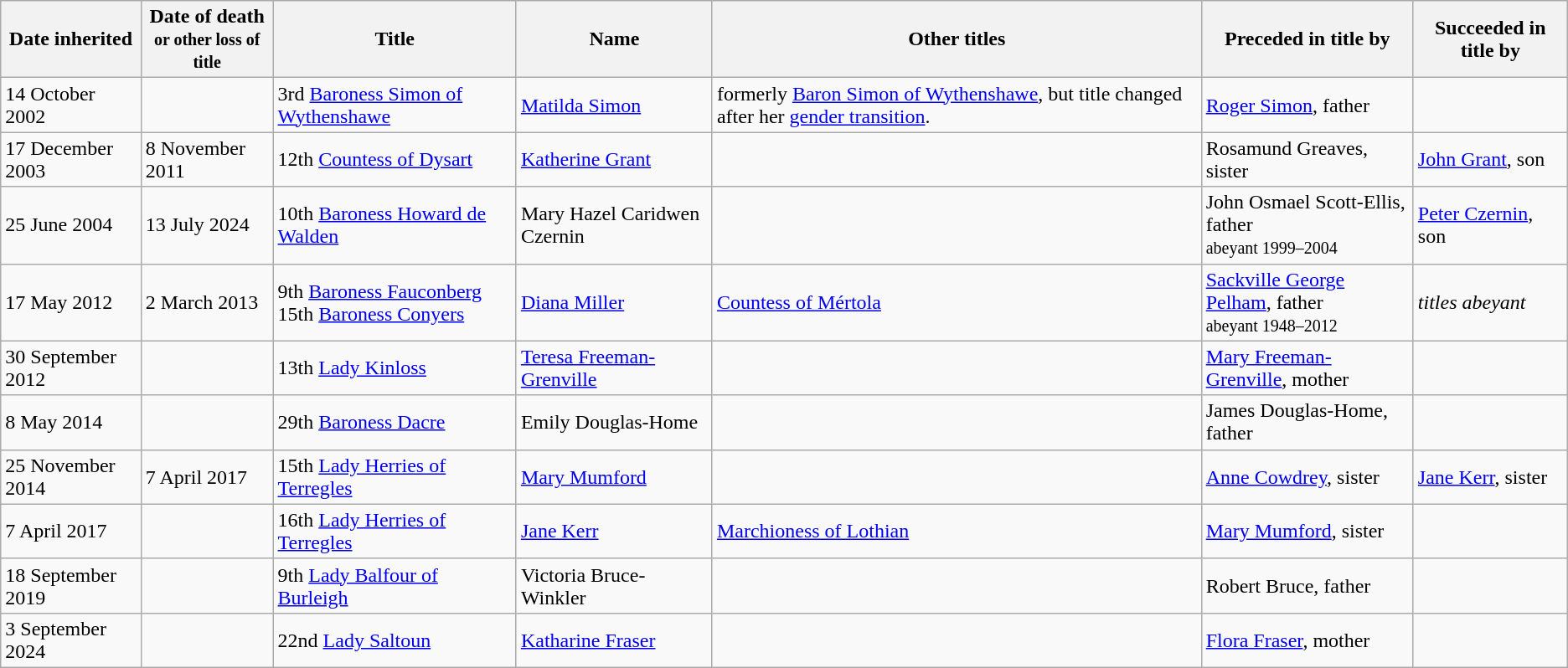<table Class="wikitable" align="center">
<tr>
<th>Date inherited</th>
<th>Date of death<br><small>or other loss of title</small></th>
<th>Title</th>
<th>Name</th>
<th>Other titles</th>
<th>Preceded in title by</th>
<th>Succeeded in title by</th>
</tr>
<tr>
<td>14 October 2002</td>
<td></td>
<td>3rd <a href='#'>Baroness Simon of Wythenshawe</a></td>
<td><a href='#'>Matilda Simon</a></td>
<td>formerly <a href='#'>Baron Simon of Wythenshawe</a>, but title changed after her <a href='#'>gender transition</a>.</td>
<td><a href='#'>Roger Simon</a>, father</td>
<td></td>
</tr>
<tr>
<td>17 December 2003</td>
<td>8 November 2011</td>
<td>12th <a href='#'>Countess of Dysart</a></td>
<td><a href='#'>Katherine Grant</a></td>
<td></td>
<td>Rosamund Greaves, sister</td>
<td><a href='#'>John Grant</a>, son</td>
</tr>
<tr>
<td>25 June 2004</td>
<td>13 July 2024</td>
<td>10th <a href='#'>Baroness Howard de Walden</a></td>
<td>Mary Hazel Caridwen Czernin</td>
<td></td>
<td>John Osmael Scott-Ellis, father<br><small>abeyant 1999–2004</small></td>
<td><a href='#'>Peter Czernin</a>, son</td>
</tr>
<tr>
<td>17 May 2012</td>
<td>2 March 2013</td>
<td>9th <a href='#'>Baroness Fauconberg</a><br>15th <a href='#'>Baroness Conyers</a></td>
<td><a href='#'>Diana Miller</a></td>
<td><a href='#'>Countess of Mértola</a></td>
<td><a href='#'>Sackville George Pelham</a>, father<br><small>abeyant 1948–2012</small></td>
<td><em>titles abeyant</em></td>
</tr>
<tr>
<td>30 September 2012</td>
<td></td>
<td>13th <a href='#'>Lady Kinloss</a></td>
<td><a href='#'>Teresa Freeman-Grenville</a></td>
<td></td>
<td><a href='#'>Mary Freeman-Grenville</a>, mother</td>
<td></td>
</tr>
<tr>
<td>8 May 2014</td>
<td></td>
<td>29th <a href='#'>Baroness Dacre</a></td>
<td>Emily Douglas-Home</td>
<td></td>
<td>James Douglas-Home, father</td>
<td></td>
</tr>
<tr>
<td>25 November 2014</td>
<td>7 April 2017</td>
<td>15th <a href='#'>Lady Herries of Terregles</a></td>
<td><a href='#'>Mary Mumford</a></td>
<td></td>
<td><a href='#'>Anne Cowdrey</a>, sister</td>
<td><a href='#'>Jane Kerr</a>, sister</td>
</tr>
<tr>
<td>7 April 2017</td>
<td></td>
<td>16th <a href='#'>Lady Herries of Terregles</a></td>
<td><a href='#'>Jane Kerr</a></td>
<td><a href='#'>Marchioness of Lothian</a></td>
<td><a href='#'>Mary Mumford</a>, sister</td>
<td></td>
</tr>
<tr>
<td>18 September 2019</td>
<td></td>
<td>9th <a href='#'>Lady Balfour of Burleigh</a></td>
<td>Victoria Bruce-Winkler</td>
<td></td>
<td>Robert Bruce, father</td>
<td></td>
</tr>
<tr>
<td>3 September 2024</td>
<td></td>
<td>22nd <a href='#'>Lady Saltoun</a></td>
<td><a href='#'>Katharine Fraser</a></td>
<td></td>
<td><a href='#'>Flora Fraser</a>, mother</td>
<td></td>
</tr>
</table>
